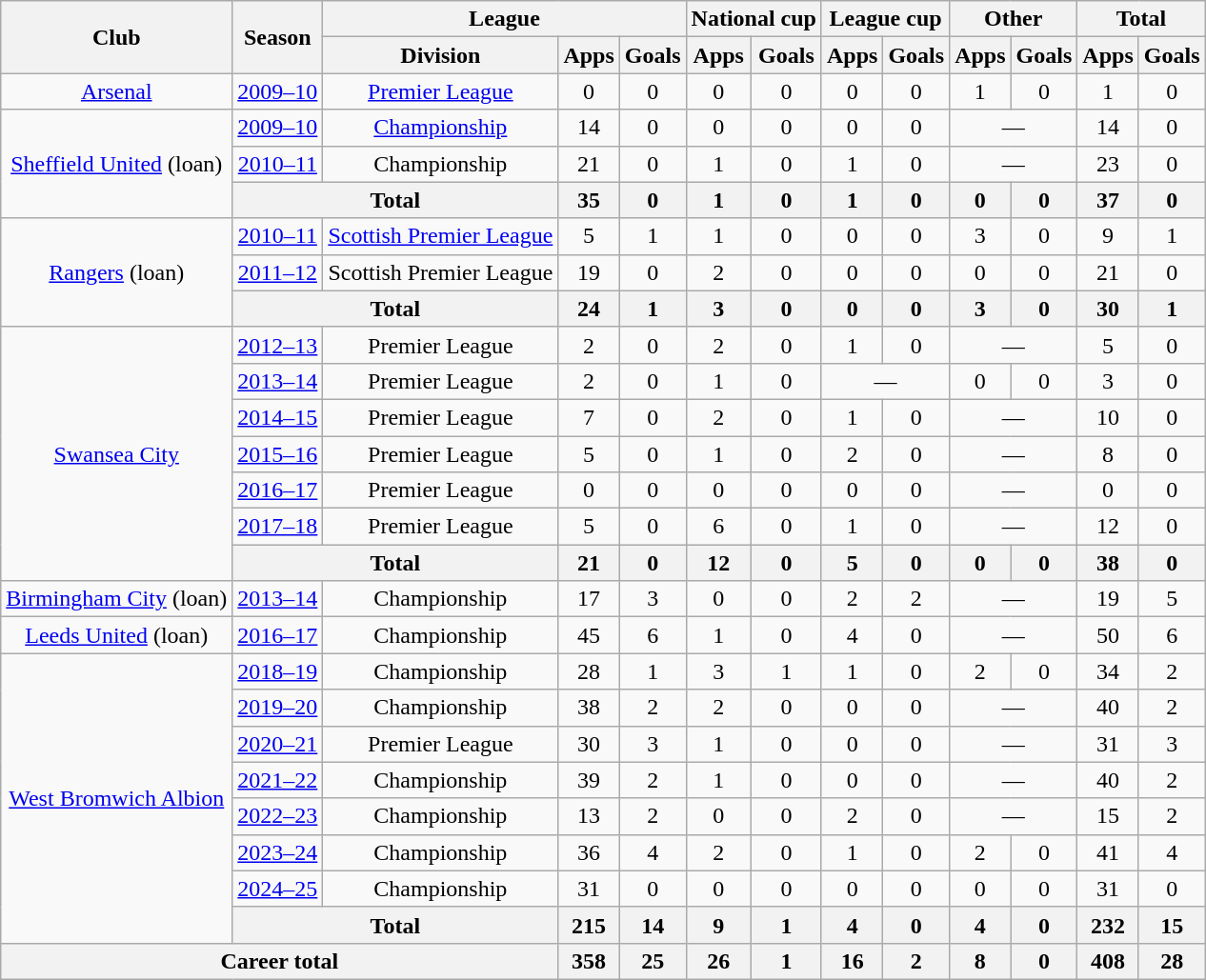<table class="wikitable" style="text-align:center">
<tr>
<th rowspan="2">Club</th>
<th rowspan="2">Season</th>
<th colspan="3">League</th>
<th colspan="2">National cup</th>
<th colspan="2">League cup</th>
<th colspan="2">Other</th>
<th colspan="2">Total</th>
</tr>
<tr>
<th>Division</th>
<th>Apps</th>
<th>Goals</th>
<th>Apps</th>
<th>Goals</th>
<th>Apps</th>
<th>Goals</th>
<th>Apps</th>
<th>Goals</th>
<th>Apps</th>
<th>Goals</th>
</tr>
<tr>
<td><a href='#'>Arsenal</a></td>
<td><a href='#'>2009–10</a></td>
<td><a href='#'>Premier League</a></td>
<td>0</td>
<td>0</td>
<td>0</td>
<td>0</td>
<td>0</td>
<td>0</td>
<td>1</td>
<td>0</td>
<td>1</td>
<td>0</td>
</tr>
<tr>
<td rowspan="3"><a href='#'>Sheffield United</a> (loan)</td>
<td><a href='#'>2009–10</a></td>
<td><a href='#'>Championship</a></td>
<td>14</td>
<td>0</td>
<td>0</td>
<td>0</td>
<td>0</td>
<td>0</td>
<td colspan="2">—</td>
<td>14</td>
<td>0</td>
</tr>
<tr>
<td><a href='#'>2010–11</a></td>
<td>Championship</td>
<td>21</td>
<td>0</td>
<td>1</td>
<td>0</td>
<td>1</td>
<td>0</td>
<td colspan="2">—</td>
<td>23</td>
<td>0</td>
</tr>
<tr>
<th colspan="2">Total</th>
<th>35</th>
<th>0</th>
<th>1</th>
<th>0</th>
<th>1</th>
<th>0</th>
<th>0</th>
<th>0</th>
<th>37</th>
<th>0</th>
</tr>
<tr>
<td rowspan="3"><a href='#'>Rangers</a> (loan)</td>
<td><a href='#'>2010–11</a></td>
<td><a href='#'>Scottish Premier League</a></td>
<td>5</td>
<td>1</td>
<td>1</td>
<td>0</td>
<td>0</td>
<td>0</td>
<td>3</td>
<td>0</td>
<td>9</td>
<td>1</td>
</tr>
<tr>
<td><a href='#'>2011–12</a></td>
<td>Scottish Premier League</td>
<td>19</td>
<td>0</td>
<td>2</td>
<td>0</td>
<td>0</td>
<td>0</td>
<td>0</td>
<td>0</td>
<td>21</td>
<td>0</td>
</tr>
<tr>
<th colspan="2">Total</th>
<th>24</th>
<th>1</th>
<th>3</th>
<th>0</th>
<th>0</th>
<th>0</th>
<th>3</th>
<th>0</th>
<th>30</th>
<th>1</th>
</tr>
<tr>
<td rowspan="7"><a href='#'>Swansea City</a></td>
<td><a href='#'>2012–13</a></td>
<td>Premier League</td>
<td>2</td>
<td>0</td>
<td>2</td>
<td>0</td>
<td>1</td>
<td>0</td>
<td colspan="2">—</td>
<td>5</td>
<td>0</td>
</tr>
<tr>
<td><a href='#'>2013–14</a></td>
<td>Premier League</td>
<td>2</td>
<td>0</td>
<td>1</td>
<td>0</td>
<td colspan="2">—</td>
<td>0</td>
<td>0</td>
<td>3</td>
<td>0</td>
</tr>
<tr>
<td><a href='#'>2014–15</a></td>
<td>Premier League</td>
<td>7</td>
<td>0</td>
<td>2</td>
<td>0</td>
<td>1</td>
<td>0</td>
<td colspan="2">—</td>
<td>10</td>
<td>0</td>
</tr>
<tr>
<td><a href='#'>2015–16</a></td>
<td>Premier League</td>
<td>5</td>
<td>0</td>
<td>1</td>
<td>0</td>
<td>2</td>
<td>0</td>
<td colspan="2">—</td>
<td>8</td>
<td>0</td>
</tr>
<tr>
<td><a href='#'>2016–17</a></td>
<td>Premier League</td>
<td>0</td>
<td>0</td>
<td>0</td>
<td>0</td>
<td>0</td>
<td>0</td>
<td colspan="2">—</td>
<td>0</td>
<td>0</td>
</tr>
<tr>
<td><a href='#'>2017–18</a></td>
<td>Premier League</td>
<td>5</td>
<td>0</td>
<td>6</td>
<td>0</td>
<td>1</td>
<td>0</td>
<td colspan="2">—</td>
<td>12</td>
<td>0</td>
</tr>
<tr>
<th colspan="2">Total</th>
<th>21</th>
<th>0</th>
<th>12</th>
<th>0</th>
<th>5</th>
<th>0</th>
<th>0</th>
<th>0</th>
<th>38</th>
<th>0</th>
</tr>
<tr>
<td><a href='#'>Birmingham City</a> (loan)</td>
<td><a href='#'>2013–14</a></td>
<td>Championship</td>
<td>17</td>
<td>3</td>
<td>0</td>
<td>0</td>
<td>2</td>
<td>2</td>
<td colspan="2">—</td>
<td>19</td>
<td>5</td>
</tr>
<tr>
<td><a href='#'>Leeds United</a> (loan)</td>
<td><a href='#'>2016–17</a></td>
<td>Championship</td>
<td>45</td>
<td>6</td>
<td>1</td>
<td>0</td>
<td>4</td>
<td>0</td>
<td colspan="2">—</td>
<td>50</td>
<td>6</td>
</tr>
<tr>
<td rowspan="8"><a href='#'>West Bromwich Albion</a></td>
<td><a href='#'>2018–19</a></td>
<td>Championship</td>
<td>28</td>
<td>1</td>
<td>3</td>
<td>1</td>
<td>1</td>
<td>0</td>
<td>2</td>
<td>0</td>
<td>34</td>
<td>2</td>
</tr>
<tr>
<td><a href='#'>2019–20</a></td>
<td>Championship</td>
<td>38</td>
<td>2</td>
<td>2</td>
<td>0</td>
<td>0</td>
<td>0</td>
<td colspan="2">—</td>
<td>40</td>
<td>2</td>
</tr>
<tr>
<td><a href='#'>2020–21</a></td>
<td>Premier League</td>
<td>30</td>
<td>3</td>
<td>1</td>
<td>0</td>
<td>0</td>
<td>0</td>
<td colspan="2">—</td>
<td>31</td>
<td>3</td>
</tr>
<tr>
<td><a href='#'>2021–22</a></td>
<td>Championship</td>
<td>39</td>
<td>2</td>
<td>1</td>
<td>0</td>
<td>0</td>
<td>0</td>
<td colspan="2">—</td>
<td>40</td>
<td>2</td>
</tr>
<tr>
<td><a href='#'>2022–23</a></td>
<td>Championship</td>
<td>13</td>
<td>2</td>
<td>0</td>
<td>0</td>
<td>2</td>
<td>0</td>
<td colspan="2">—</td>
<td>15</td>
<td>2</td>
</tr>
<tr>
<td><a href='#'>2023–24</a></td>
<td>Championship</td>
<td>36</td>
<td>4</td>
<td>2</td>
<td>0</td>
<td>1</td>
<td>0</td>
<td>2</td>
<td>0</td>
<td>41</td>
<td>4</td>
</tr>
<tr>
<td><a href='#'>2024–25</a></td>
<td>Championship</td>
<td>31</td>
<td>0</td>
<td>0</td>
<td>0</td>
<td>0</td>
<td>0</td>
<td>0</td>
<td>0</td>
<td>31</td>
<td>0</td>
</tr>
<tr>
<th colspan="2">Total</th>
<th>215</th>
<th>14</th>
<th>9</th>
<th>1</th>
<th>4</th>
<th>0</th>
<th>4</th>
<th>0</th>
<th>232</th>
<th>15</th>
</tr>
<tr>
<th colspan="3">Career total</th>
<th>358</th>
<th>25</th>
<th>26</th>
<th>1</th>
<th>16</th>
<th>2</th>
<th>8</th>
<th>0</th>
<th>408</th>
<th>28</th>
</tr>
</table>
